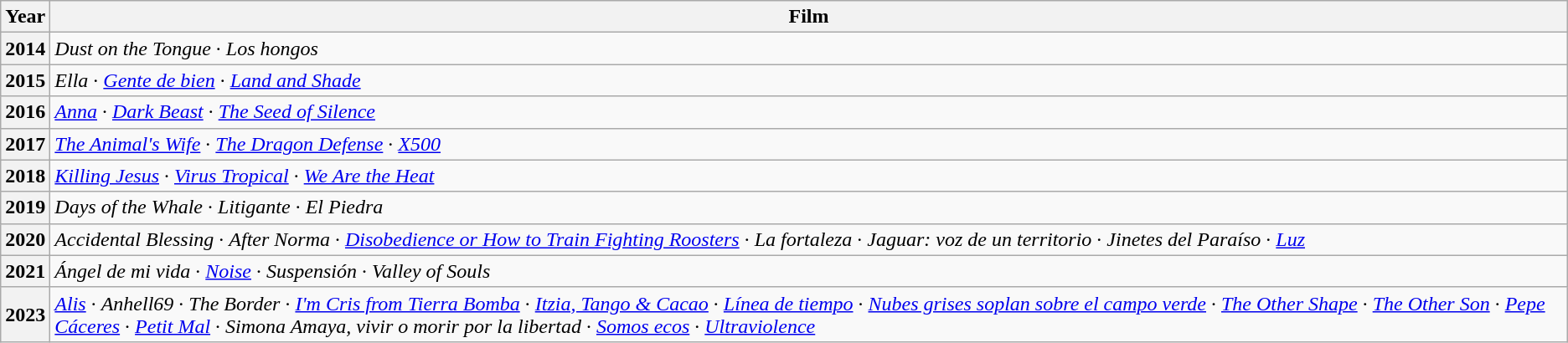<table class="wikitable">
<tr>
<th>Year</th>
<th>Film</th>
</tr>
<tr>
<th>2014</th>
<td><em>Dust on the Tongue</em> · <em>Los hongos</em></td>
</tr>
<tr>
<th>2015</th>
<td><em>Ella</em> · <em><a href='#'>Gente de bien</a></em> · <em><a href='#'>Land and Shade</a></em></td>
</tr>
<tr>
<th>2016</th>
<td><em><a href='#'>Anna</a></em> · <em><a href='#'>Dark Beast</a></em> · <em><a href='#'>The Seed of Silence</a></em></td>
</tr>
<tr>
<th>2017</th>
<td><em><a href='#'>The Animal's Wife</a></em> · <em><a href='#'>The Dragon Defense</a></em> · <em><a href='#'>X500</a></em></td>
</tr>
<tr>
<th>2018</th>
<td><em><a href='#'>Killing Jesus</a></em> · <em><a href='#'>Virus Tropical</a></em> · <em><a href='#'>We Are the Heat</a></em></td>
</tr>
<tr>
<th>2019</th>
<td><em>Days of the Whale</em> · <em>Litigante</em> · <em>El Piedra</em></td>
</tr>
<tr>
<th>2020</th>
<td><em>Accidental Blessing</em> · <em>After Norma</em> · <em><a href='#'>Disobedience or How to Train Fighting Roosters</a></em> · <em>La fortaleza</em> · <em>Jaguar: voz de un territorio</em> · <em>Jinetes del Paraíso</em> · <em><a href='#'>Luz</a></em></td>
</tr>
<tr>
<th>2021</th>
<td><em>Ángel de mi vida</em> · <em><a href='#'>Noise</a></em> · <em>Suspensión</em> · <em>Valley of Souls</em></td>
</tr>
<tr>
<th>2023</th>
<td><em><a href='#'>Alis</a></em> · <em>Anhell69</em> · <em>The Border</em> · <em><a href='#'>I'm Cris from Tierra Bomba</a></em> · <em><a href='#'>Itzia, Tango & Cacao</a></em> · <em><a href='#'>Línea de tiempo</a></em> · <em><a href='#'>Nubes grises soplan sobre el campo verde</a></em> · <em><a href='#'>The Other Shape</a></em> · <em><a href='#'>The Other Son</a></em> · <em><a href='#'>Pepe Cáceres</a></em> · <em><a href='#'>Petit Mal</a></em> · <em>Simona Amaya, vivir o morir por la libertad</em> · <em><a href='#'>Somos ecos</a></em> · <em><a href='#'>Ultraviolence</a></em></td>
</tr>
</table>
